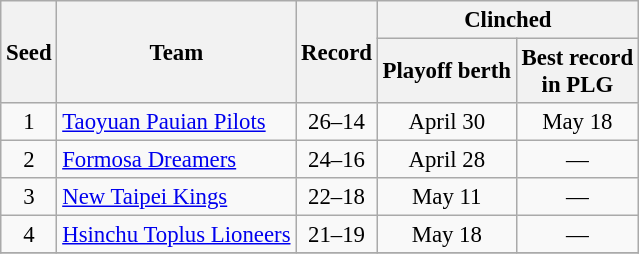<table class="wikitable"  style="font-size:95%; text-align:center">
<tr>
<th rowspan=2>Seed</th>
<th rowspan=2>Team</th>
<th rowspan=2>Record</th>
<th colspan=2>Clinched</th>
</tr>
<tr>
<th>Playoff berth</th>
<th>Best record<br>in PLG</th>
</tr>
<tr>
<td>1</td>
<td align=left><a href='#'>Taoyuan Pauian Pilots</a></td>
<td>26–14</td>
<td>April 30</td>
<td>May 18</td>
</tr>
<tr>
<td>2</td>
<td align=left><a href='#'>Formosa Dreamers</a></td>
<td>24–16</td>
<td>April 28</td>
<td>—</td>
</tr>
<tr>
<td>3</td>
<td align=left><a href='#'>New Taipei Kings</a></td>
<td>22–18</td>
<td>May 11</td>
<td>—</td>
</tr>
<tr>
<td>4</td>
<td align=left><a href='#'>Hsinchu Toplus Lioneers</a></td>
<td>21–19</td>
<td>May 18</td>
<td>—</td>
</tr>
<tr>
</tr>
</table>
